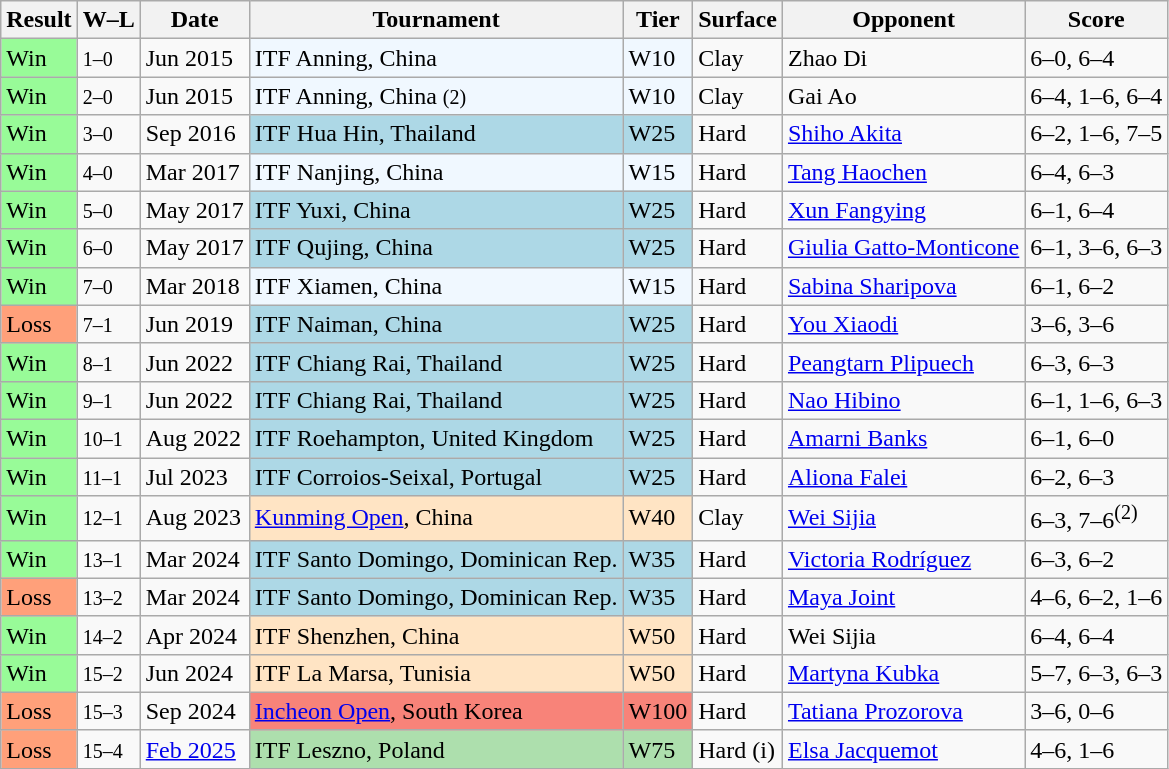<table class="sortable wikitable">
<tr>
<th>Result</th>
<th class=unsortable>W–L</th>
<th>Date</th>
<th>Tournament</th>
<th>Tier</th>
<th>Surface</th>
<th>Opponent</th>
<th class=unsortable>Score</th>
</tr>
<tr>
<td style="background:#98fb98;">Win</td>
<td><small>1–0</small></td>
<td>Jun 2015</td>
<td style="background:#f0f8ff;">ITF Anning, China</td>
<td style="background:#f0f8ff;">W10</td>
<td>Clay</td>
<td> Zhao Di</td>
<td>6–0, 6–4</td>
</tr>
<tr>
<td style="background:#98fb98;">Win</td>
<td><small>2–0</small></td>
<td>Jun 2015</td>
<td style="background:#f0f8ff;">ITF Anning, China <small>(2)</small></td>
<td style="background:#f0f8ff;">W10</td>
<td>Clay</td>
<td> Gai Ao</td>
<td>6–4, 1–6, 6–4</td>
</tr>
<tr>
<td style="background:#98fb98;">Win</td>
<td><small>3–0</small></td>
<td>Sep 2016</td>
<td style="background:lightblue;">ITF Hua Hin, Thailand</td>
<td style="background:lightblue;">W25</td>
<td>Hard</td>
<td> <a href='#'>Shiho Akita</a></td>
<td>6–2, 1–6, 7–5</td>
</tr>
<tr>
<td style="background:#98fb98;">Win</td>
<td><small>4–0</small></td>
<td>Mar 2017</td>
<td style="background:#f0f8ff;">ITF Nanjing, China</td>
<td style="background:#f0f8ff;">W15</td>
<td>Hard</td>
<td> <a href='#'>Tang Haochen</a></td>
<td>6–4, 6–3</td>
</tr>
<tr>
<td style="background:#98fb98;">Win</td>
<td><small>5–0</small></td>
<td>May 2017</td>
<td style="background:lightblue;">ITF Yuxi, China</td>
<td style="background:lightblue;">W25</td>
<td>Hard</td>
<td> <a href='#'>Xun Fangying</a></td>
<td>6–1, 6–4</td>
</tr>
<tr>
<td style="background:#98fb98;">Win</td>
<td><small>6–0</small></td>
<td>May 2017</td>
<td style="background:lightblue;">ITF Qujing, China</td>
<td style="background:lightblue;">W25</td>
<td>Hard</td>
<td> <a href='#'>Giulia Gatto-Monticone</a></td>
<td>6–1, 3–6, 6–3</td>
</tr>
<tr>
<td style="background:#98fb98;">Win</td>
<td><small>7–0</small></td>
<td>Mar 2018</td>
<td style="background:#f0f8ff;">ITF Xiamen, China</td>
<td style="background:#f0f8ff;">W15</td>
<td>Hard</td>
<td> <a href='#'>Sabina Sharipova</a></td>
<td>6–1, 6–2</td>
</tr>
<tr>
<td style="background:#ffa07a;">Loss</td>
<td><small>7–1</small></td>
<td>Jun 2019</td>
<td style="background:lightblue;">ITF Naiman, China</td>
<td style="background:lightblue;">W25</td>
<td>Hard</td>
<td> <a href='#'>You Xiaodi</a></td>
<td>3–6, 3–6</td>
</tr>
<tr>
<td style="background:#98fb98;">Win</td>
<td><small>8–1</small></td>
<td>Jun 2022</td>
<td style="background:lightblue;">ITF Chiang Rai, Thailand</td>
<td style="background:lightblue;">W25</td>
<td>Hard</td>
<td> <a href='#'>Peangtarn Plipuech</a></td>
<td>6–3, 6–3</td>
</tr>
<tr>
<td style="background:#98fb98;">Win</td>
<td><small>9–1</small></td>
<td>Jun 2022</td>
<td style="background:lightblue;">ITF Chiang Rai, Thailand</td>
<td style="background:lightblue;">W25</td>
<td>Hard</td>
<td> <a href='#'>Nao Hibino</a></td>
<td>6–1, 1–6, 6–3</td>
</tr>
<tr>
<td style="background:#98fb98;">Win</td>
<td><small>10–1</small></td>
<td>Aug 2022</td>
<td style="background:lightblue;">ITF Roehampton, United Kingdom</td>
<td style="background:lightblue;">W25</td>
<td>Hard</td>
<td> <a href='#'>Amarni Banks</a></td>
<td>6–1, 6–0</td>
</tr>
<tr>
<td style="background:#98fb98;">Win</td>
<td><small>11–1</small></td>
<td>Jul 2023</td>
<td style="background:lightblue;">ITF Corroios-Seixal, Portugal</td>
<td style="background:lightblue;">W25</td>
<td>Hard</td>
<td> <a href='#'>Aliona Falei</a></td>
<td>6–2, 6–3</td>
</tr>
<tr>
<td style="background:#98fb98;">Win</td>
<td><small>12–1</small></td>
<td>Aug 2023</td>
<td style="background:#ffe4c4;"><a href='#'>Kunming Open</a>, China</td>
<td style="background:#ffe4c4;">W40</td>
<td>Clay</td>
<td> <a href='#'>Wei Sijia</a></td>
<td>6–3, 7–6<sup>(2)</sup></td>
</tr>
<tr>
<td style="background:#98fb98;">Win</td>
<td><small>13–1</small></td>
<td>Mar 2024</td>
<td style="background:lightblue;">ITF Santo Domingo, Dominican Rep.</td>
<td style="background:lightblue;">W35</td>
<td>Hard</td>
<td> <a href='#'>Victoria Rodríguez</a></td>
<td>6–3, 6–2</td>
</tr>
<tr>
<td style="background:#ffa07a;">Loss</td>
<td><small>13–2</small></td>
<td>Mar 2024</td>
<td style="background:lightblue;">ITF Santo Domingo, Dominican Rep.</td>
<td style="background:lightblue;">W35</td>
<td>Hard</td>
<td> <a href='#'>Maya Joint</a></td>
<td>4–6, 6–2, 1–6</td>
</tr>
<tr>
<td style="background:#98fb98;">Win</td>
<td><small>14–2</small></td>
<td>Apr 2024</td>
<td style="background:#ffe4c4;">ITF Shenzhen, China</td>
<td style="background:#ffe4c4;">W50</td>
<td>Hard</td>
<td> Wei Sijia</td>
<td>6–4, 6–4</td>
</tr>
<tr>
<td style="background:#98fb98;">Win</td>
<td><small>15–2</small></td>
<td>Jun 2024</td>
<td style="background:#ffe4c4;">ITF La Marsa, Tunisia</td>
<td style="background:#ffe4c4;">W50</td>
<td>Hard</td>
<td> <a href='#'>Martyna Kubka</a></td>
<td>5–7, 6–3, 6–3</td>
</tr>
<tr>
<td style="background:#ffa07a;">Loss</td>
<td><small>15–3</small></td>
<td>Sep 2024</td>
<td style="background:#f88379;"><a href='#'>Incheon Open</a>, South Korea</td>
<td style="background:#f88379;">W100</td>
<td>Hard</td>
<td> <a href='#'>Tatiana Prozorova</a></td>
<td>3–6, 0–6</td>
</tr>
<tr>
<td style="background:#ffa07a;">Loss</td>
<td><small>15–4</small></td>
<td><a href='#'>Feb 2025</a></td>
<td style="background:#addfad;">ITF Leszno, Poland</td>
<td style="background:#addfad;">W75</td>
<td>Hard (i)</td>
<td> <a href='#'>Elsa Jacquemot</a></td>
<td>4–6, 1–6</td>
</tr>
</table>
